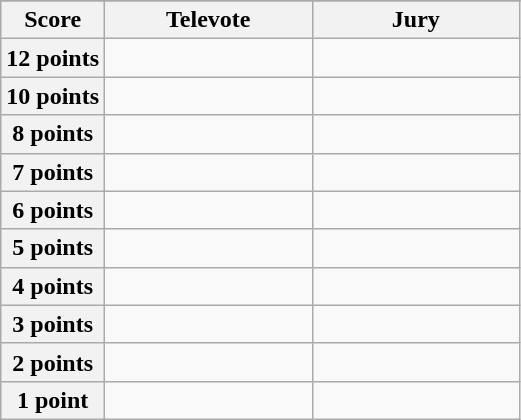<table class="wikitable">
<tr>
</tr>
<tr>
<th scope="col" width="20%">Score</th>
<th scope="col" width="40%">Televote</th>
<th scope="col" width="40%">Jury</th>
</tr>
<tr>
<th scope="row">12 points</th>
<td></td>
<td></td>
</tr>
<tr>
<th scope="row">10 points</th>
<td></td>
<td></td>
</tr>
<tr>
<th scope="row">8 points</th>
<td></td>
<td></td>
</tr>
<tr>
<th scope="row">7 points</th>
<td></td>
<td></td>
</tr>
<tr>
<th scope="row">6 points</th>
<td></td>
<td></td>
</tr>
<tr>
<th scope="row">5 points</th>
<td></td>
<td></td>
</tr>
<tr>
<th scope="row">4 points</th>
<td></td>
<td></td>
</tr>
<tr>
<th scope="row">3 points</th>
<td></td>
<td></td>
</tr>
<tr>
<th scope="row">2 points</th>
<td></td>
<td></td>
</tr>
<tr>
<th scope="row">1 point</th>
<td></td>
<td></td>
</tr>
</table>
